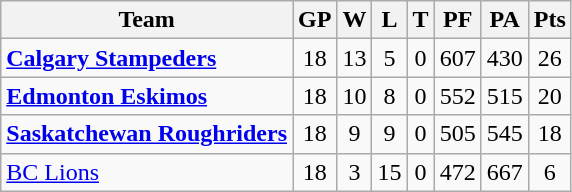<table class="wikitable">
<tr>
<th>Team</th>
<th>GP</th>
<th>W</th>
<th>L</th>
<th>T</th>
<th>PF</th>
<th>PA</th>
<th>Pts</th>
</tr>
<tr align="center">
<td align="left"><strong><a href='#'>Calgary Stampeders</a></strong></td>
<td>18</td>
<td>13</td>
<td>5</td>
<td>0</td>
<td>607</td>
<td>430</td>
<td>26</td>
</tr>
<tr align="center">
<td align="left"><strong><a href='#'>Edmonton Eskimos</a></strong></td>
<td>18</td>
<td>10</td>
<td>8</td>
<td>0</td>
<td>552</td>
<td>515</td>
<td>20</td>
</tr>
<tr align="center">
<td align="left"><strong><a href='#'>Saskatchewan Roughriders</a></strong></td>
<td>18</td>
<td>9</td>
<td>9</td>
<td>0</td>
<td>505</td>
<td>545</td>
<td>18</td>
</tr>
<tr align="center">
<td align="left"><a href='#'>BC Lions</a></td>
<td>18</td>
<td>3</td>
<td>15</td>
<td>0</td>
<td>472</td>
<td>667</td>
<td>6</td>
</tr>
</table>
